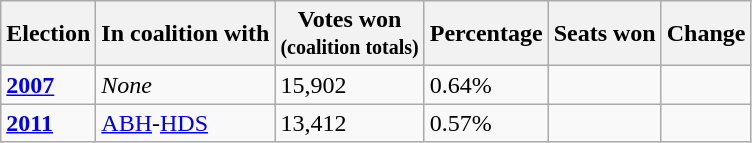<table class="wikitable">
<tr>
<th>Election</th>
<th>In coalition with</th>
<th>Votes won<br><small>(coalition totals)</small></th>
<th>Percentage</th>
<th>Seats won</th>
<th>Change</th>
</tr>
<tr>
<td><a href='#'><strong>2007</strong></a></td>
<td><em>None</em></td>
<td>15,902</td>
<td>0.64%</td>
<td></td>
<td></td>
</tr>
<tr>
<td><a href='#'><strong>2011</strong></a></td>
<td><a href='#'>ABH</a>-<a href='#'>HDS</a></td>
<td>13,412</td>
<td>0.57%</td>
<td></td>
<td></td>
</tr>
</table>
